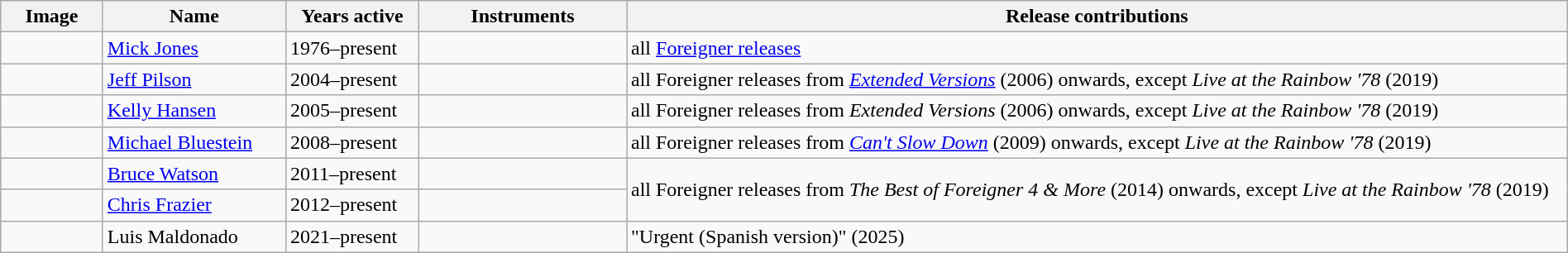<table class="wikitable" border="1" width=100%>
<tr>
<th width="75">Image</th>
<th width="140">Name</th>
<th width="100">Years active</th>
<th width="160">Instruments</th>
<th>Release contributions</th>
</tr>
<tr>
<td></td>
<td><a href='#'>Mick Jones</a></td>
<td>1976–present </td>
<td></td>
<td>all <a href='#'>Foreigner releases</a></td>
</tr>
<tr>
<td></td>
<td><a href='#'>Jeff Pilson</a></td>
<td>2004–present</td>
<td></td>
<td>all Foreigner releases from <em><a href='#'>Extended Versions</a></em> (2006) onwards, except <em>Live at the Rainbow '78</em> (2019)</td>
</tr>
<tr>
<td></td>
<td><a href='#'>Kelly Hansen</a></td>
<td>2005–present </td>
<td></td>
<td>all Foreigner releases from <em>Extended Versions</em> (2006) onwards, except <em>Live at the Rainbow '78</em> (2019)</td>
</tr>
<tr>
<td></td>
<td><a href='#'>Michael Bluestein</a></td>
<td>2008–present</td>
<td></td>
<td>all Foreigner releases from <em><a href='#'>Can't Slow Down</a></em> (2009) onwards, except <em>Live at the Rainbow '78</em> (2019)</td>
</tr>
<tr>
<td></td>
<td><a href='#'>Bruce Watson</a></td>
<td>2011–present</td>
<td></td>
<td rowspan="2">all Foreigner releases from <em>The Best of Foreigner 4 & More</em> (2014) onwards, except <em>Live at the Rainbow '78</em> (2019)</td>
</tr>
<tr>
<td></td>
<td><a href='#'>Chris Frazier</a></td>
<td>2012–present</td>
<td></td>
</tr>
<tr>
<td></td>
<td>Luis Maldonado</td>
<td>2021–present</td>
<td></td>
<td>"Urgent (Spanish version)" (2025)</td>
</tr>
</table>
